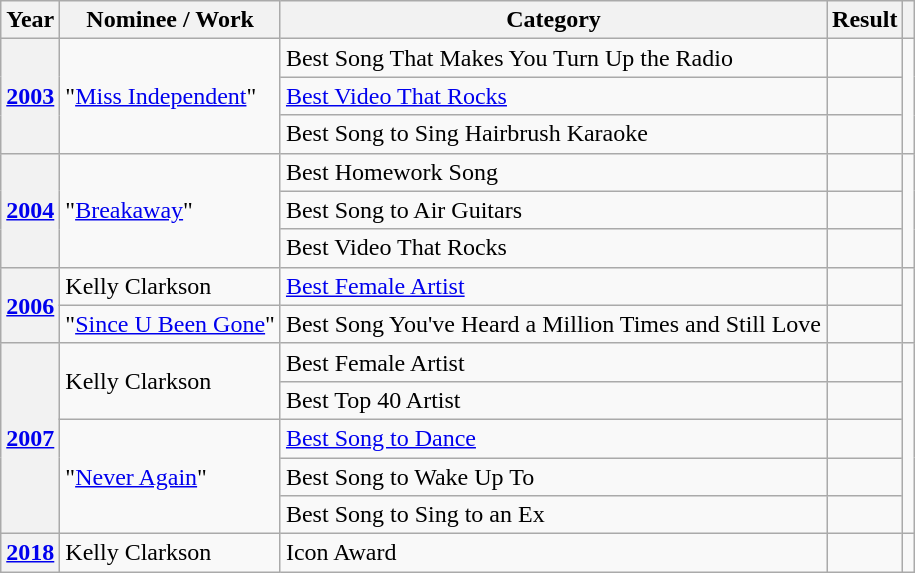<table class="wikitable plainrowheaders">
<tr>
<th>Year</th>
<th>Nominee / Work</th>
<th>Category</th>
<th>Result</th>
<th></th>
</tr>
<tr>
<th scope="row" rowspan="3"><a href='#'>2003</a></th>
<td rowspan="3">"<a href='#'>Miss Independent</a>"</td>
<td>Best Song That Makes You Turn Up the Radio</td>
<td></td>
<td align="center" rowspan="3"><br></td>
</tr>
<tr>
<td><a href='#'>Best Video That Rocks</a></td>
<td></td>
</tr>
<tr>
<td>Best Song to Sing Hairbrush Karaoke</td>
<td></td>
</tr>
<tr>
<th scope="row" rowspan="3"><a href='#'>2004</a></th>
<td rowspan="3">"<a href='#'>Breakaway</a>"</td>
<td>Best Homework Song</td>
<td></td>
<td align="center" rowspan="3"></td>
</tr>
<tr>
<td>Best Song to Air Guitars</td>
<td></td>
</tr>
<tr>
<td>Best Video That Rocks</td>
<td></td>
</tr>
<tr>
<th scope="row" rowspan="2"><a href='#'>2006</a></th>
<td>Kelly Clarkson</td>
<td><a href='#'>Best Female Artist</a></td>
<td></td>
<td align="center" rowspan="2"></td>
</tr>
<tr>
<td ! scope="row">"<a href='#'>Since U Been Gone</a>"</td>
<td>Best Song You've Heard a Million Times and Still Love</td>
<td></td>
</tr>
<tr>
<th scope="row" rowspan="5"><a href='#'>2007</a></th>
<td rowspan="2">Kelly Clarkson</td>
<td>Best Female Artist</td>
<td></td>
<td align="center" rowspan="5"></td>
</tr>
<tr>
<td>Best Top 40 Artist</td>
<td></td>
</tr>
<tr>
<td rowspan="3">"<a href='#'>Never Again</a>"</td>
<td><a href='#'>Best Song to Dance</a></td>
<td></td>
</tr>
<tr>
<td>Best Song to Wake Up To</td>
<td></td>
</tr>
<tr>
<td>Best Song to Sing to an Ex</td>
<td></td>
</tr>
<tr>
<th scope="row"><a href='#'>2018</a></th>
<td>Kelly Clarkson</td>
<td>Icon Award</td>
<td></td>
<td align="center"></td>
</tr>
</table>
